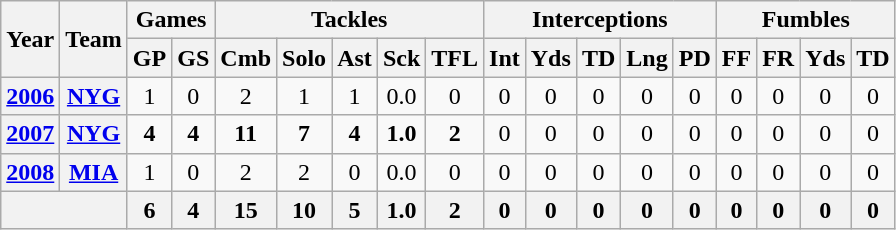<table class="wikitable" style="text-align:center">
<tr>
<th rowspan="2">Year</th>
<th rowspan="2">Team</th>
<th colspan="2">Games</th>
<th colspan="5">Tackles</th>
<th colspan="5">Interceptions</th>
<th colspan="4">Fumbles</th>
</tr>
<tr>
<th>GP</th>
<th>GS</th>
<th>Cmb</th>
<th>Solo</th>
<th>Ast</th>
<th>Sck</th>
<th>TFL</th>
<th>Int</th>
<th>Yds</th>
<th>TD</th>
<th>Lng</th>
<th>PD</th>
<th>FF</th>
<th>FR</th>
<th>Yds</th>
<th>TD</th>
</tr>
<tr>
<th><a href='#'>2006</a></th>
<th><a href='#'>NYG</a></th>
<td>1</td>
<td>0</td>
<td>2</td>
<td>1</td>
<td>1</td>
<td>0.0</td>
<td>0</td>
<td>0</td>
<td>0</td>
<td>0</td>
<td>0</td>
<td>0</td>
<td>0</td>
<td>0</td>
<td>0</td>
<td>0</td>
</tr>
<tr>
<th><a href='#'>2007</a></th>
<th><a href='#'>NYG</a></th>
<td><strong>4</strong></td>
<td><strong>4</strong></td>
<td><strong>11</strong></td>
<td><strong>7</strong></td>
<td><strong>4</strong></td>
<td><strong>1.0</strong></td>
<td><strong>2</strong></td>
<td>0</td>
<td>0</td>
<td>0</td>
<td>0</td>
<td>0</td>
<td>0</td>
<td>0</td>
<td>0</td>
<td>0</td>
</tr>
<tr>
<th><a href='#'>2008</a></th>
<th><a href='#'>MIA</a></th>
<td>1</td>
<td>0</td>
<td>2</td>
<td>2</td>
<td>0</td>
<td>0.0</td>
<td>0</td>
<td>0</td>
<td>0</td>
<td>0</td>
<td>0</td>
<td>0</td>
<td>0</td>
<td>0</td>
<td>0</td>
<td>0</td>
</tr>
<tr>
<th colspan="2"></th>
<th>6</th>
<th>4</th>
<th>15</th>
<th>10</th>
<th>5</th>
<th>1.0</th>
<th>2</th>
<th>0</th>
<th>0</th>
<th>0</th>
<th>0</th>
<th>0</th>
<th>0</th>
<th>0</th>
<th>0</th>
<th>0</th>
</tr>
</table>
